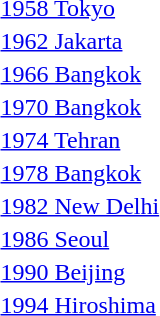<table>
<tr>
<td><a href='#'>1958 Tokyo</a></td>
<td></td>
<td></td>
<td></td>
</tr>
<tr>
<td><a href='#'>1962 Jakarta</a></td>
<td></td>
<td></td>
<td></td>
</tr>
<tr>
<td><a href='#'>1966 Bangkok</a></td>
<td></td>
<td></td>
<td></td>
</tr>
<tr>
<td><a href='#'>1970 Bangkok</a></td>
<td></td>
<td></td>
<td></td>
</tr>
<tr>
<td><a href='#'>1974 Tehran</a></td>
<td></td>
<td></td>
<td></td>
</tr>
<tr>
<td><a href='#'>1978 Bangkok</a></td>
<td></td>
<td></td>
<td></td>
</tr>
<tr>
<td><a href='#'>1982 New Delhi</a></td>
<td></td>
<td></td>
<td></td>
</tr>
<tr>
<td><a href='#'>1986 Seoul</a></td>
<td></td>
<td></td>
<td></td>
</tr>
<tr>
<td><a href='#'>1990 Beijing</a></td>
<td></td>
<td></td>
<td></td>
</tr>
<tr>
<td><a href='#'>1994 Hiroshima</a></td>
<td></td>
<td></td>
<td></td>
</tr>
</table>
